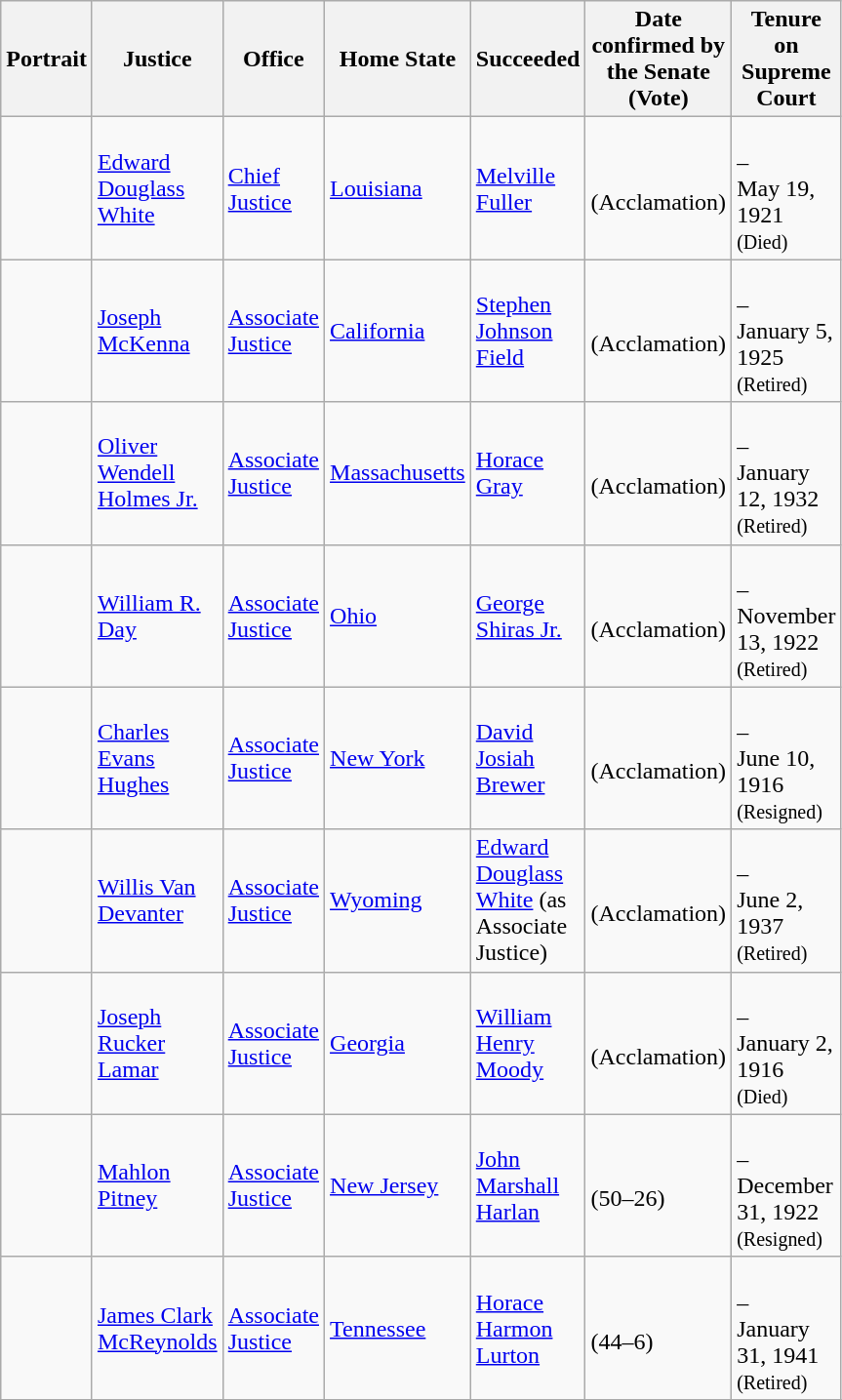<table class="wikitable sortable">
<tr>
<th scope="col" style="width: 10px;">Portrait</th>
<th scope="col" style="width: 10px;">Justice</th>
<th scope="col" style="width: 10px;">Office</th>
<th scope="col" style="width: 10px;">Home State</th>
<th scope="col" style="width: 10px;">Succeeded</th>
<th scope="col" style="width: 10px;">Date confirmed by the Senate<br>(Vote)</th>
<th scope="col" style="width: 10px;">Tenure on Supreme Court</th>
</tr>
<tr>
<td></td>
<td><a href='#'>Edward Douglass White</a></td>
<td><a href='#'>Chief Justice</a></td>
<td><a href='#'>Louisiana</a></td>
<td><a href='#'>Melville Fuller</a></td>
<td><br>(Acclamation)</td>
<td><br>–<br>May 19, 1921<br><small>(Died)</small></td>
</tr>
<tr>
<td></td>
<td><a href='#'>Joseph McKenna</a></td>
<td><a href='#'>Associate Justice</a></td>
<td><a href='#'>California</a></td>
<td><a href='#'>Stephen Johnson Field</a></td>
<td><br>(Acclamation)</td>
<td><br>–<br>January 5, 1925<br><small>(Retired)</small></td>
</tr>
<tr>
<td></td>
<td><a href='#'>Oliver Wendell Holmes Jr.</a></td>
<td><a href='#'>Associate Justice</a></td>
<td><a href='#'>Massachusetts</a></td>
<td><a href='#'>Horace Gray</a></td>
<td><br>(Acclamation)</td>
<td><br>–<br>January 12, 1932<br><small>(Retired)</small></td>
</tr>
<tr>
<td></td>
<td><a href='#'>William R. Day</a></td>
<td><a href='#'>Associate Justice</a></td>
<td><a href='#'>Ohio</a></td>
<td><a href='#'>George Shiras Jr.</a></td>
<td><br>(Acclamation)</td>
<td><br>–<br>November 13, 1922<br><small>(Retired)</small></td>
</tr>
<tr>
<td></td>
<td><a href='#'>Charles Evans Hughes</a></td>
<td><a href='#'>Associate Justice</a></td>
<td><a href='#'>New York</a></td>
<td><a href='#'>David Josiah Brewer</a></td>
<td><br>(Acclamation)</td>
<td><br>–<br>June 10, 1916<br><small>(Resigned)</small></td>
</tr>
<tr>
<td></td>
<td><a href='#'>Willis Van Devanter</a></td>
<td><a href='#'>Associate Justice</a></td>
<td><a href='#'>Wyoming</a></td>
<td><a href='#'>Edward Douglass White</a> (as Associate Justice)</td>
<td><br>(Acclamation)</td>
<td><br>–<br>June 2, 1937<br><small>(Retired)</small></td>
</tr>
<tr>
<td></td>
<td><a href='#'>Joseph Rucker Lamar</a></td>
<td><a href='#'>Associate Justice</a></td>
<td><a href='#'>Georgia</a></td>
<td><a href='#'>William Henry Moody</a></td>
<td><br>(Acclamation)</td>
<td><br>–<br>January 2, 1916<br><small>(Died)</small></td>
</tr>
<tr>
<td></td>
<td><a href='#'>Mahlon Pitney</a></td>
<td><a href='#'>Associate Justice</a></td>
<td><a href='#'>New Jersey</a></td>
<td><a href='#'>John Marshall Harlan</a></td>
<td><br>(50–26)</td>
<td><br>–<br>December 31, 1922<br><small>(Resigned)</small></td>
</tr>
<tr>
<td></td>
<td><a href='#'>James Clark McReynolds</a></td>
<td><a href='#'>Associate Justice</a></td>
<td><a href='#'>Tennessee</a></td>
<td><a href='#'>Horace Harmon Lurton</a></td>
<td><br>(44–6)</td>
<td><br>–<br>January 31, 1941<br><small>(Retired)</small></td>
</tr>
<tr>
</tr>
</table>
